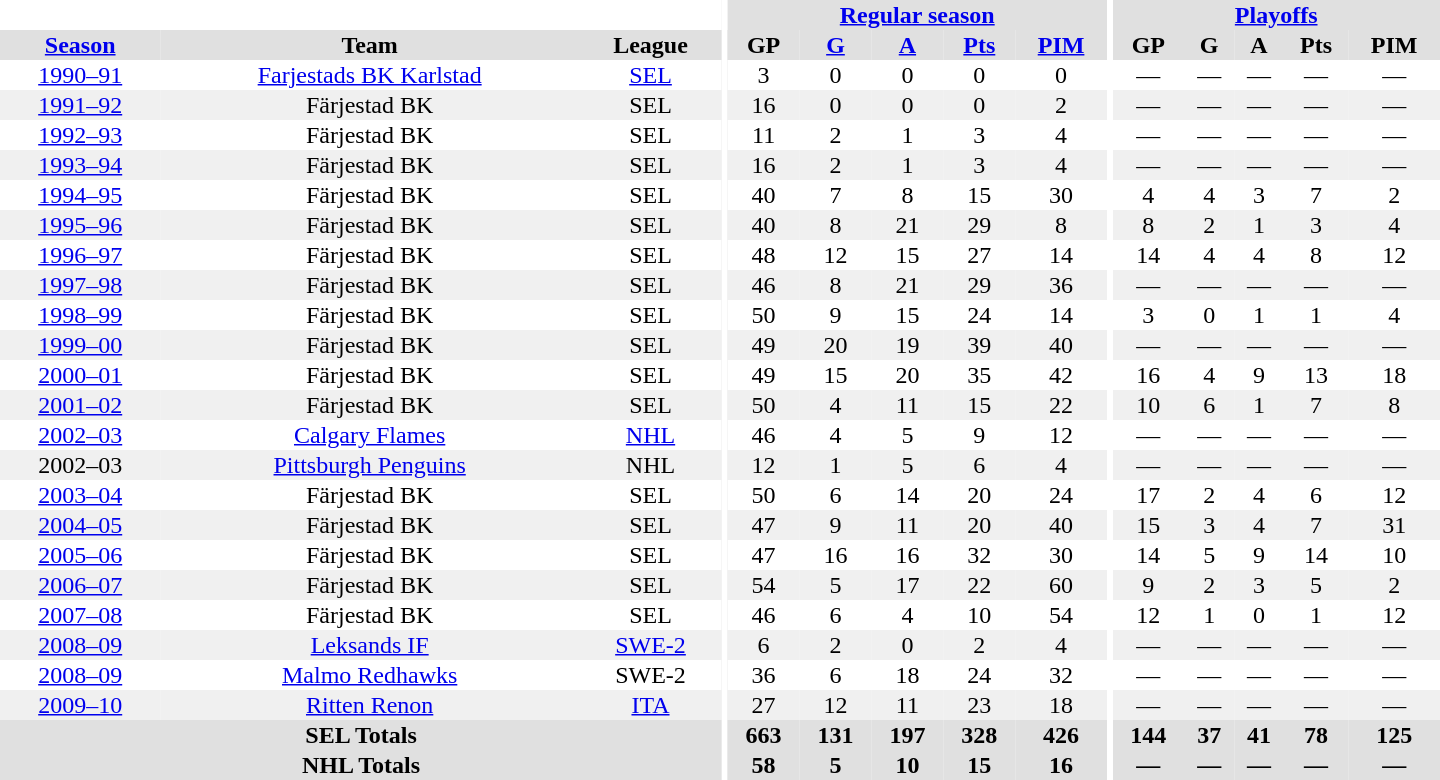<table border="0" cellpadding="1" cellspacing="0" style="text-align:center; width:60em">
<tr bgcolor="#e0e0e0">
<th colspan="3" bgcolor="#ffffff"></th>
<th rowspan="100" bgcolor="#ffffff"></th>
<th colspan="5"><a href='#'>Regular season</a></th>
<th rowspan="100" bgcolor="#ffffff"></th>
<th colspan="5"><a href='#'>Playoffs</a></th>
</tr>
<tr bgcolor="#e0e0e0">
<th><a href='#'>Season</a></th>
<th>Team</th>
<th>League</th>
<th>GP</th>
<th><a href='#'>G</a></th>
<th><a href='#'>A</a></th>
<th><a href='#'>Pts</a></th>
<th><a href='#'>PIM</a></th>
<th>GP</th>
<th>G</th>
<th>A</th>
<th>Pts</th>
<th>PIM</th>
</tr>
<tr>
<td><a href='#'>1990–91</a></td>
<td><a href='#'>Farjestads BK Karlstad</a></td>
<td><a href='#'>SEL</a></td>
<td>3</td>
<td>0</td>
<td>0</td>
<td>0</td>
<td>0</td>
<td>—</td>
<td>—</td>
<td>—</td>
<td>—</td>
<td>—</td>
</tr>
<tr bgcolor="#f0f0f0">
<td><a href='#'>1991–92</a></td>
<td>Färjestad BK</td>
<td>SEL</td>
<td>16</td>
<td>0</td>
<td>0</td>
<td>0</td>
<td>2</td>
<td>—</td>
<td>—</td>
<td>—</td>
<td>—</td>
<td>—</td>
</tr>
<tr>
<td><a href='#'>1992–93</a></td>
<td>Färjestad BK</td>
<td>SEL</td>
<td>11</td>
<td>2</td>
<td>1</td>
<td>3</td>
<td>4</td>
<td>—</td>
<td>—</td>
<td>—</td>
<td>—</td>
<td>—</td>
</tr>
<tr bgcolor="#f0f0f0">
<td><a href='#'>1993–94</a></td>
<td>Färjestad BK</td>
<td>SEL</td>
<td>16</td>
<td>2</td>
<td>1</td>
<td>3</td>
<td>4</td>
<td>—</td>
<td>—</td>
<td>—</td>
<td>—</td>
<td>—</td>
</tr>
<tr>
<td><a href='#'>1994–95</a></td>
<td>Färjestad BK</td>
<td>SEL</td>
<td>40</td>
<td>7</td>
<td>8</td>
<td>15</td>
<td>30</td>
<td>4</td>
<td>4</td>
<td>3</td>
<td>7</td>
<td>2</td>
</tr>
<tr bgcolor="#f0f0f0">
<td><a href='#'>1995–96</a></td>
<td>Färjestad BK</td>
<td>SEL</td>
<td>40</td>
<td>8</td>
<td>21</td>
<td>29</td>
<td>8</td>
<td>8</td>
<td>2</td>
<td>1</td>
<td>3</td>
<td>4</td>
</tr>
<tr>
<td><a href='#'>1996–97</a></td>
<td>Färjestad BK</td>
<td>SEL</td>
<td>48</td>
<td>12</td>
<td>15</td>
<td>27</td>
<td>14</td>
<td>14</td>
<td>4</td>
<td>4</td>
<td>8</td>
<td>12</td>
</tr>
<tr bgcolor="#f0f0f0">
<td><a href='#'>1997–98</a></td>
<td>Färjestad BK</td>
<td>SEL</td>
<td>46</td>
<td>8</td>
<td>21</td>
<td>29</td>
<td>36</td>
<td>—</td>
<td>—</td>
<td>—</td>
<td>—</td>
<td>—</td>
</tr>
<tr>
<td><a href='#'>1998–99</a></td>
<td>Färjestad BK</td>
<td>SEL</td>
<td>50</td>
<td>9</td>
<td>15</td>
<td>24</td>
<td>14</td>
<td>3</td>
<td>0</td>
<td>1</td>
<td>1</td>
<td>4</td>
</tr>
<tr bgcolor="#f0f0f0">
<td><a href='#'>1999–00</a></td>
<td>Färjestad BK</td>
<td>SEL</td>
<td>49</td>
<td>20</td>
<td>19</td>
<td>39</td>
<td>40</td>
<td>—</td>
<td>—</td>
<td>—</td>
<td>—</td>
<td>—</td>
</tr>
<tr>
<td><a href='#'>2000–01</a></td>
<td>Färjestad BK</td>
<td>SEL</td>
<td>49</td>
<td>15</td>
<td>20</td>
<td>35</td>
<td>42</td>
<td>16</td>
<td>4</td>
<td>9</td>
<td>13</td>
<td>18</td>
</tr>
<tr bgcolor="#f0f0f0">
<td><a href='#'>2001–02</a></td>
<td>Färjestad BK</td>
<td>SEL</td>
<td>50</td>
<td>4</td>
<td>11</td>
<td>15</td>
<td>22</td>
<td>10</td>
<td>6</td>
<td>1</td>
<td>7</td>
<td>8</td>
</tr>
<tr>
<td><a href='#'>2002–03</a></td>
<td><a href='#'>Calgary Flames</a></td>
<td><a href='#'>NHL</a></td>
<td>46</td>
<td>4</td>
<td>5</td>
<td>9</td>
<td>12</td>
<td>—</td>
<td>—</td>
<td>—</td>
<td>—</td>
<td>—</td>
</tr>
<tr bgcolor="#f0f0f0">
<td>2002–03</td>
<td><a href='#'>Pittsburgh Penguins</a></td>
<td>NHL</td>
<td>12</td>
<td>1</td>
<td>5</td>
<td>6</td>
<td>4</td>
<td>—</td>
<td>—</td>
<td>—</td>
<td>—</td>
<td>—</td>
</tr>
<tr>
<td><a href='#'>2003–04</a></td>
<td>Färjestad BK</td>
<td>SEL</td>
<td>50</td>
<td>6</td>
<td>14</td>
<td>20</td>
<td>24</td>
<td>17</td>
<td>2</td>
<td>4</td>
<td>6</td>
<td>12</td>
</tr>
<tr bgcolor="#f0f0f0">
<td><a href='#'>2004–05</a></td>
<td>Färjestad BK</td>
<td>SEL</td>
<td>47</td>
<td>9</td>
<td>11</td>
<td>20</td>
<td>40</td>
<td>15</td>
<td>3</td>
<td>4</td>
<td>7</td>
<td>31</td>
</tr>
<tr>
<td><a href='#'>2005–06</a></td>
<td>Färjestad BK</td>
<td>SEL</td>
<td>47</td>
<td>16</td>
<td>16</td>
<td>32</td>
<td>30</td>
<td>14</td>
<td>5</td>
<td>9</td>
<td>14</td>
<td>10</td>
</tr>
<tr bgcolor="#f0f0f0">
<td><a href='#'>2006–07</a></td>
<td>Färjestad BK</td>
<td>SEL</td>
<td>54</td>
<td>5</td>
<td>17</td>
<td>22</td>
<td>60</td>
<td>9</td>
<td>2</td>
<td>3</td>
<td>5</td>
<td>2</td>
</tr>
<tr>
<td><a href='#'>2007–08</a></td>
<td>Färjestad BK</td>
<td>SEL</td>
<td>46</td>
<td>6</td>
<td>4</td>
<td>10</td>
<td>54</td>
<td>12</td>
<td>1</td>
<td>0</td>
<td>1</td>
<td>12</td>
</tr>
<tr bgcolor="#f0f0f0">
<td><a href='#'>2008–09</a></td>
<td><a href='#'>Leksands IF</a></td>
<td><a href='#'>SWE-2</a></td>
<td>6</td>
<td>2</td>
<td>0</td>
<td>2</td>
<td>4</td>
<td>—</td>
<td>—</td>
<td>—</td>
<td>—</td>
<td>—</td>
</tr>
<tr>
<td><a href='#'>2008–09</a></td>
<td><a href='#'>Malmo Redhawks</a></td>
<td>SWE-2</td>
<td>36</td>
<td>6</td>
<td>18</td>
<td>24</td>
<td>32</td>
<td>—</td>
<td>—</td>
<td>—</td>
<td>—</td>
<td>—</td>
</tr>
<tr bgcolor="#f0f0f0">
<td><a href='#'>2009–10</a></td>
<td><a href='#'>Ritten Renon</a></td>
<td><a href='#'>ITA</a></td>
<td>27</td>
<td>12</td>
<td>11</td>
<td>23</td>
<td>18</td>
<td>—</td>
<td>—</td>
<td>—</td>
<td>—</td>
<td>—</td>
</tr>
<tr bgcolor="#e0e0e0">
<th colspan="3">SEL Totals</th>
<th>663</th>
<th>131</th>
<th>197</th>
<th>328</th>
<th>426</th>
<th>144</th>
<th>37</th>
<th>41</th>
<th>78</th>
<th>125</th>
</tr>
<tr bgcolor="#e0e0e0">
<th colspan="3">NHL Totals</th>
<th>58</th>
<th>5</th>
<th>10</th>
<th>15</th>
<th>16</th>
<th>—</th>
<th>—</th>
<th>—</th>
<th>—</th>
<th>—</th>
</tr>
</table>
